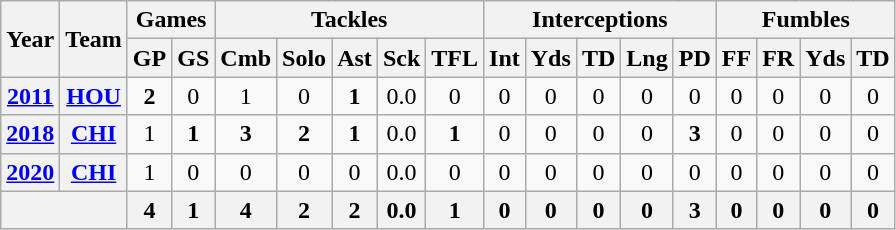<table class="wikitable" style="text-align:center">
<tr>
<th rowspan="2">Year</th>
<th rowspan="2">Team</th>
<th colspan="2">Games</th>
<th colspan="5">Tackles</th>
<th colspan="5">Interceptions</th>
<th colspan="4">Fumbles</th>
</tr>
<tr>
<th>GP</th>
<th>GS</th>
<th>Cmb</th>
<th>Solo</th>
<th>Ast</th>
<th>Sck</th>
<th>TFL</th>
<th>Int</th>
<th>Yds</th>
<th>TD</th>
<th>Lng</th>
<th>PD</th>
<th>FF</th>
<th>FR</th>
<th>Yds</th>
<th>TD</th>
</tr>
<tr>
<th><a href='#'>2011</a></th>
<th><a href='#'>HOU</a></th>
<td><strong>2</strong></td>
<td>0</td>
<td>1</td>
<td>0</td>
<td><strong>1</strong></td>
<td>0.0</td>
<td>0</td>
<td>0</td>
<td>0</td>
<td>0</td>
<td>0</td>
<td>0</td>
<td>0</td>
<td>0</td>
<td>0</td>
<td>0</td>
</tr>
<tr>
<th><a href='#'>2018</a></th>
<th><a href='#'>CHI</a></th>
<td>1</td>
<td><strong>1</strong></td>
<td><strong>3</strong></td>
<td><strong>2</strong></td>
<td><strong>1</strong></td>
<td>0.0</td>
<td><strong>1</strong></td>
<td>0</td>
<td>0</td>
<td>0</td>
<td>0</td>
<td><strong>3</strong></td>
<td>0</td>
<td>0</td>
<td>0</td>
<td>0</td>
</tr>
<tr>
<th><a href='#'>2020</a></th>
<th><a href='#'>CHI</a></th>
<td>1</td>
<td>0</td>
<td>0</td>
<td>0</td>
<td>0</td>
<td>0.0</td>
<td>0</td>
<td>0</td>
<td>0</td>
<td>0</td>
<td>0</td>
<td>0</td>
<td>0</td>
<td>0</td>
<td>0</td>
<td>0</td>
</tr>
<tr>
<th colspan="2"></th>
<th>4</th>
<th>1</th>
<th>4</th>
<th>2</th>
<th>2</th>
<th>0.0</th>
<th>1</th>
<th>0</th>
<th>0</th>
<th>0</th>
<th>0</th>
<th>3</th>
<th>0</th>
<th>0</th>
<th>0</th>
<th>0</th>
</tr>
</table>
